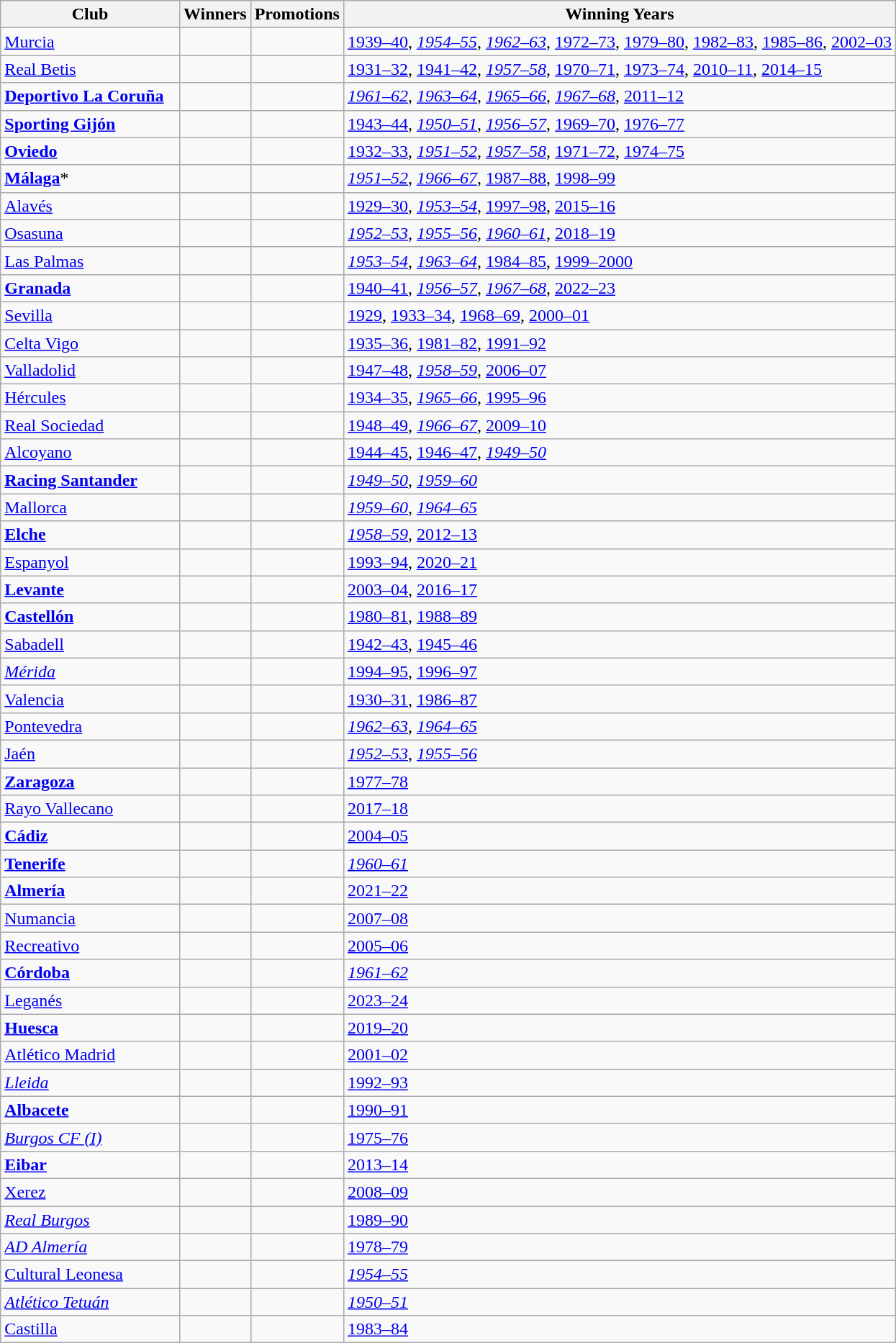<table class="wikitable sortable">
<tr>
<th style="width:20%;">Club</th>
<th>Winners</th>
<th>Promotions</th>
<th>Winning Years</th>
</tr>
<tr>
<td><a href='#'>Murcia</a></td>
<td></td>
<td></td>
<td><a href='#'>1939–40</a>, <em><a href='#'>1954–55</a></em>, <em><a href='#'>1962–63</a></em>, <a href='#'>1972–73</a>, <a href='#'>1979–80</a>, <a href='#'>1982–83</a>, <a href='#'>1985–86</a>, <a href='#'>2002–03</a></td>
</tr>
<tr>
<td><a href='#'>Real Betis</a></td>
<td></td>
<td></td>
<td><a href='#'>1931–32</a>, <a href='#'>1941–42</a>, <em><a href='#'>1957–58</a></em>, <a href='#'>1970–71</a>, <a href='#'>1973–74</a>, <a href='#'>2010–11</a>, <a href='#'>2014–15</a></td>
</tr>
<tr>
<td><strong><a href='#'>Deportivo La Coruña</a></strong></td>
<td></td>
<td></td>
<td><em><a href='#'>1961–62</a></em>, <em><a href='#'>1963–64</a></em>, <em><a href='#'>1965–66</a></em>, <em><a href='#'>1967–68</a></em>, <a href='#'>2011–12</a></td>
</tr>
<tr>
<td><strong><a href='#'>Sporting Gijón</a></strong></td>
<td></td>
<td></td>
<td><a href='#'>1943–44</a>, <em><a href='#'>1950–51</a></em>, <em><a href='#'>1956–57</a></em>, <a href='#'>1969–70</a>, <a href='#'>1976–77</a></td>
</tr>
<tr>
<td><strong><a href='#'>Oviedo</a></strong></td>
<td></td>
<td></td>
<td><a href='#'>1932–33</a>, <em><a href='#'>1951–52</a></em>, <em><a href='#'>1957–58</a></em>, <a href='#'>1971–72</a>, <a href='#'>1974–75</a></td>
</tr>
<tr>
<td><strong><a href='#'>Málaga</a></strong>*</td>
<td></td>
<td></td>
<td><em><a href='#'>1951–52</a></em>, <em><a href='#'>1966–67</a></em>, <a href='#'>1987–88</a>, <a href='#'>1998–99</a></td>
</tr>
<tr>
<td><a href='#'>Alavés</a></td>
<td></td>
<td></td>
<td><a href='#'>1929–30</a>, <em><a href='#'>1953–54</a></em>, <a href='#'>1997–98</a>, <a href='#'>2015–16</a></td>
</tr>
<tr>
<td><a href='#'>Osasuna</a></td>
<td></td>
<td></td>
<td><em><a href='#'>1952–53</a></em>, <em><a href='#'>1955–56</a></em>, <em><a href='#'>1960–61</a></em>, <a href='#'>2018–19</a></td>
</tr>
<tr>
<td><a href='#'>Las Palmas</a></td>
<td></td>
<td></td>
<td><em><a href='#'>1953–54</a></em>, <em><a href='#'>1963–64</a></em>, <a href='#'>1984–85</a>, <a href='#'>1999–2000</a></td>
</tr>
<tr>
<td><strong><a href='#'>Granada</a></strong></td>
<td></td>
<td></td>
<td><a href='#'>1940–41</a>, <em><a href='#'>1956–57</a></em>, <em><a href='#'>1967–68</a></em>, <a href='#'>2022–23</a></td>
</tr>
<tr>
<td><a href='#'>Sevilla</a></td>
<td></td>
<td></td>
<td><a href='#'>1929</a>, <a href='#'>1933–34</a>, <a href='#'>1968–69</a>, <a href='#'>2000–01</a></td>
</tr>
<tr>
<td><a href='#'>Celta Vigo</a></td>
<td></td>
<td></td>
<td><a href='#'>1935–36</a>, <a href='#'>1981–82</a>, <a href='#'>1991–92</a></td>
</tr>
<tr>
<td><a href='#'>Valladolid</a></td>
<td></td>
<td></td>
<td><a href='#'>1947–48</a>, <em><a href='#'>1958–59</a></em>, <a href='#'>2006–07</a></td>
</tr>
<tr>
<td><a href='#'>Hércules</a></td>
<td></td>
<td></td>
<td><a href='#'>1934–35</a>, <em><a href='#'>1965–66</a></em>, <a href='#'>1995–96</a></td>
</tr>
<tr>
<td><a href='#'>Real Sociedad</a></td>
<td></td>
<td></td>
<td><a href='#'>1948–49</a>, <em><a href='#'>1966–67</a></em>, <a href='#'>2009–10</a></td>
</tr>
<tr>
<td><a href='#'>Alcoyano</a></td>
<td></td>
<td></td>
<td><a href='#'>1944–45</a>, <a href='#'>1946–47</a>, <em><a href='#'>1949–50</a></em></td>
</tr>
<tr>
<td><strong><a href='#'>Racing Santander</a></strong></td>
<td></td>
<td></td>
<td><em><a href='#'>1949–50</a></em>, <em><a href='#'>1959–60</a></em></td>
</tr>
<tr>
<td><a href='#'>Mallorca</a></td>
<td></td>
<td></td>
<td><em><a href='#'>1959–60</a></em>, <em><a href='#'>1964–65</a></em></td>
</tr>
<tr>
<td><strong><a href='#'>Elche</a></strong></td>
<td></td>
<td></td>
<td><em><a href='#'>1958–59</a></em>, <a href='#'>2012–13</a></td>
</tr>
<tr>
<td><a href='#'>Espanyol</a></td>
<td></td>
<td></td>
<td><a href='#'>1993–94</a>, <a href='#'>2020–21</a></td>
</tr>
<tr>
<td><strong><a href='#'>Levante</a></strong></td>
<td></td>
<td></td>
<td><a href='#'>2003–04</a>, <a href='#'>2016–17</a></td>
</tr>
<tr>
<td><strong><a href='#'>Castellón</a></strong></td>
<td></td>
<td></td>
<td><a href='#'>1980–81</a>, <a href='#'>1988–89</a></td>
</tr>
<tr>
<td><a href='#'>Sabadell</a></td>
<td></td>
<td></td>
<td><a href='#'>1942–43</a>, <a href='#'>1945–46</a></td>
</tr>
<tr>
<td><em><a href='#'>Mérida</a></em></td>
<td></td>
<td></td>
<td><a href='#'>1994–95</a>, <a href='#'>1996–97</a></td>
</tr>
<tr>
<td><a href='#'>Valencia</a></td>
<td></td>
<td></td>
<td><a href='#'>1930–31</a>, <a href='#'>1986–87</a></td>
</tr>
<tr>
<td><a href='#'>Pontevedra</a></td>
<td></td>
<td></td>
<td><em><a href='#'>1962–63</a></em>, <em><a href='#'>1964–65</a></em></td>
</tr>
<tr>
<td><a href='#'>Jaén</a></td>
<td></td>
<td></td>
<td><em><a href='#'>1952–53</a></em>, <em><a href='#'>1955–56</a></em></td>
</tr>
<tr>
<td><strong><a href='#'>Zaragoza</a></strong></td>
<td></td>
<td></td>
<td><a href='#'>1977–78</a></td>
</tr>
<tr>
<td><a href='#'>Rayo Vallecano</a></td>
<td></td>
<td></td>
<td><a href='#'>2017–18</a></td>
</tr>
<tr>
<td><strong><a href='#'>Cádiz</a></strong></td>
<td></td>
<td></td>
<td><a href='#'>2004–05</a></td>
</tr>
<tr>
<td><strong><a href='#'>Tenerife</a></strong></td>
<td></td>
<td></td>
<td><em><a href='#'>1960–61</a></em></td>
</tr>
<tr>
<td><strong><a href='#'>Almería</a></strong></td>
<td></td>
<td></td>
<td><a href='#'>2021–22</a></td>
</tr>
<tr>
<td><a href='#'>Numancia</a></td>
<td></td>
<td></td>
<td><a href='#'>2007–08</a></td>
</tr>
<tr>
<td><a href='#'>Recreativo</a></td>
<td></td>
<td></td>
<td><a href='#'>2005–06</a></td>
</tr>
<tr>
<td><strong><a href='#'>Córdoba</a></strong></td>
<td></td>
<td></td>
<td><em><a href='#'>1961–62</a></em></td>
</tr>
<tr>
<td><a href='#'>Leganés</a></td>
<td></td>
<td></td>
<td><a href='#'>2023–24</a></td>
</tr>
<tr>
<td><strong><a href='#'>Huesca</a></strong></td>
<td></td>
<td></td>
<td><a href='#'>2019–20</a></td>
</tr>
<tr>
<td><a href='#'>Atlético Madrid</a></td>
<td></td>
<td></td>
<td><a href='#'>2001–02</a></td>
</tr>
<tr>
<td><em><a href='#'>Lleida</a></em></td>
<td></td>
<td></td>
<td><a href='#'>1992–93</a></td>
</tr>
<tr>
<td><strong><a href='#'>Albacete</a></strong></td>
<td></td>
<td></td>
<td><a href='#'>1990–91</a></td>
</tr>
<tr>
<td><em><a href='#'>Burgos CF (I)</a></em></td>
<td></td>
<td></td>
<td><a href='#'>1975–76</a></td>
</tr>
<tr>
<td><strong><a href='#'>Eibar</a></strong></td>
<td></td>
<td></td>
<td><a href='#'>2013–14</a></td>
</tr>
<tr>
<td><a href='#'>Xerez</a></td>
<td></td>
<td></td>
<td><a href='#'>2008–09</a></td>
</tr>
<tr>
<td><em><a href='#'>Real Burgos</a></em></td>
<td></td>
<td></td>
<td><a href='#'>1989–90</a></td>
</tr>
<tr>
<td><em><a href='#'>AD Almería</a></em></td>
<td></td>
<td></td>
<td><a href='#'>1978–79</a></td>
</tr>
<tr>
<td><a href='#'>Cultural Leonesa</a></td>
<td></td>
<td></td>
<td><em><a href='#'>1954–55</a></em></td>
</tr>
<tr>
<td><em><a href='#'>Atlético Tetuán</a></em></td>
<td></td>
<td></td>
<td><em><a href='#'>1950–51</a></em></td>
</tr>
<tr>
<td><a href='#'>Castilla</a></td>
<td></td>
<td></td>
<td><a href='#'>1983–84</a></td>
</tr>
</table>
